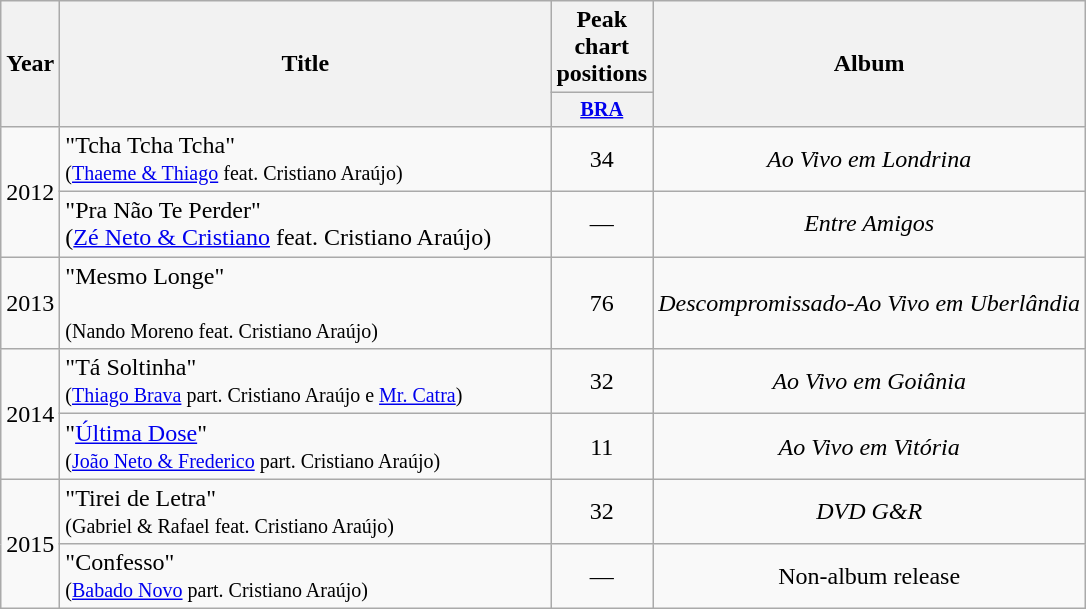<table class="wikitable">
<tr>
<th rowspan=2>Year</th>
<th rowspan="2" style="width:20em;">Title</th>
<th colspan=1>Peak chart positions</th>
<th rowspan=2>Album</th>
</tr>
<tr>
<th style="width:3em;font-size:85%"><a href='#'>BRA</a><br></th>
</tr>
<tr>
<td rowspan="2">2012</td>
<td>"Tcha Tcha Tcha"<br><small>(<a href='#'>Thaeme & Thiago</a> feat. Cristiano Araújo)</small></td>
<td align="center">34</td>
<td align="center"><em>Ao Vivo em Londrina</em></td>
</tr>
<tr>
<td>"Pra Não Te Perder"<br>(<a href='#'>Zé Neto & Cristiano</a> feat. Cristiano Araújo)</td>
<td align="center">—</td>
<td align="center"><em>Entre Amigos</em></td>
</tr>
<tr>
<td>2013</td>
<td>"Mesmo Longe"<br><br><small>(Nando Moreno feat. Cristiano Araújo)</small></td>
<td align="center">76</td>
<td align="center"><em>Descompromissado-Ao Vivo em Uberlândia</em></td>
</tr>
<tr>
<td rowspan="2">2014</td>
<td>"Tá Soltinha"<br><small>(<a href='#'>Thiago Brava</a> part. Cristiano Araújo e <a href='#'>Mr. Catra</a>)</small></td>
<td align="center">32</td>
<td align="center"><em>Ao Vivo em Goiânia</em></td>
</tr>
<tr>
<td>"<a href='#'>Última Dose</a>"<br><small>(<a href='#'>João Neto & Frederico</a> part. Cristiano Araújo)</small></td>
<td align="center">11</td>
<td align="center"><em>Ao Vivo em Vitória</em></td>
</tr>
<tr>
<td rowspan="2">2015</td>
<td>"Tirei de Letra"<br><small>(Gabriel & Rafael feat. Cristiano Araújo)</small></td>
<td align="center">32</td>
<td align="center"><em>DVD G&R</em></td>
</tr>
<tr>
<td>"Confesso"<br><small>(<a href='#'>Babado Novo</a> part. Cristiano Araújo)</small></td>
<td align="center">—</td>
<td align="center">Non-album release</td>
</tr>
</table>
